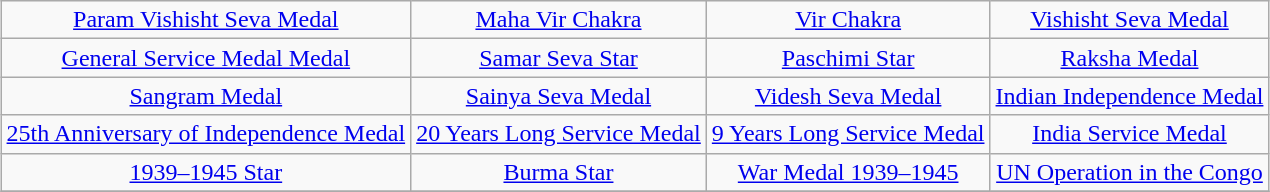<table class="wikitable" style="margin:1em auto; text-align:center;">
<tr>
<td><a href='#'>Param Vishisht Seva Medal</a></td>
<td><a href='#'>Maha Vir Chakra</a></td>
<td><a href='#'>Vir Chakra</a></td>
<td><a href='#'>Vishisht Seva Medal</a></td>
</tr>
<tr>
<td><a href='#'>General Service Medal Medal</a></td>
<td><a href='#'>Samar Seva Star</a></td>
<td><a href='#'>Paschimi Star</a></td>
<td><a href='#'>Raksha Medal</a></td>
</tr>
<tr>
<td><a href='#'>Sangram Medal</a></td>
<td><a href='#'>Sainya Seva Medal</a></td>
<td><a href='#'>Videsh Seva Medal</a></td>
<td><a href='#'>Indian Independence Medal</a></td>
</tr>
<tr>
<td><a href='#'>25th Anniversary of Independence Medal</a></td>
<td><a href='#'>20 Years Long Service Medal</a></td>
<td><a href='#'>9 Years Long Service Medal</a></td>
<td><a href='#'>India Service Medal</a></td>
</tr>
<tr>
<td><a href='#'>1939–1945 Star</a></td>
<td><a href='#'>Burma Star</a></td>
<td><a href='#'>War Medal 1939–1945</a></td>
<td><a href='#'>UN Operation in the Congo</a></td>
</tr>
<tr>
</tr>
</table>
